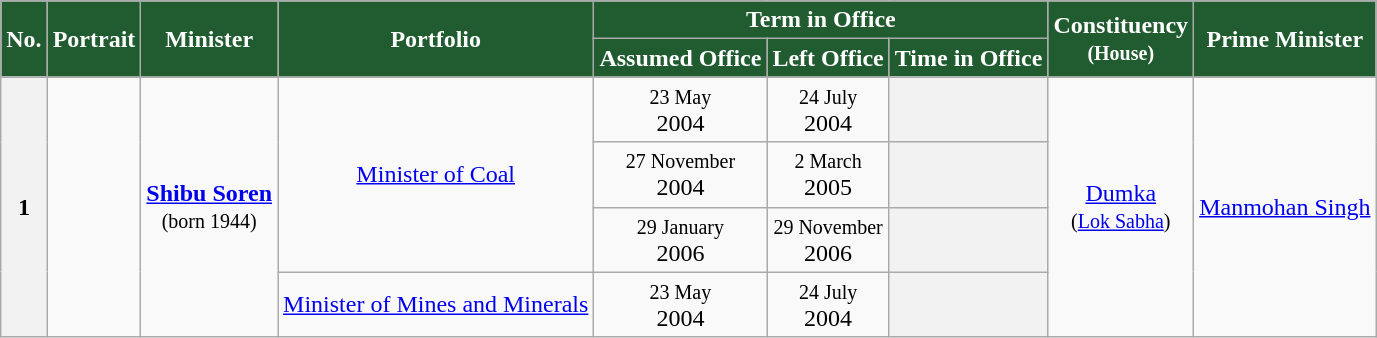<table class="wikitable sortable" style="text-align:center;">
<tr>
<th rowspan="2" style="background-color:#215B30;color:white">No.</th>
<th rowspan="2" style="background-color:#215B30;color:white">Portrait</th>
<th rowspan="2" style="background-color:#215B30;color:white">Minister</th>
<th rowspan="2" style="background-color:#215B30;color:white">Portfolio</th>
<th colspan="3" style="background-color:#215B30;color:white">Term in Office</th>
<th rowspan="2" style="background-color:#215B30;color:white">Constituency<br><small>(House)</small></th>
<th rowspan="2" style="background-color:#215B30;color:white">Prime Minister</th>
</tr>
<tr>
<th style="background-color:#215B30;color:white">Assumed Office</th>
<th style="background-color:#215B30;color:white">Left Office</th>
<th style="background-color:#215B30;color:white">Time in Office</th>
</tr>
<tr>
<th rowspan="4">1</th>
<td rowspan="4"></td>
<td rowspan=4><strong><a href='#'>Shibu Soren</a></strong><br><small>(born 1944)</small></td>
<td rowspan="3"><a href='#'>Minister of Coal</a></td>
<td><small>23 May</small><br> 2004</td>
<td><small>24 July</small><br> 2004</td>
<th><strong></strong></th>
<td rowspan="4"><a href='#'>Dumka</a><br><small>(<a href='#'>Lok Sabha</a>)</small></td>
<td rowspan="4"><a href='#'>Manmohan Singh</a></td>
</tr>
<tr>
<td><small>27 November</small><br>2004</td>
<td><small>2 March</small><br>2005</td>
<th><strong></strong></th>
</tr>
<tr>
<td><small> 29 January</small><br> 2006</td>
<td><small>29 November</small><br> 2006</td>
<th><strong></strong></th>
</tr>
<tr>
<td><a href='#'>Minister of Mines and Minerals</a></td>
<td><small>23 May</small><br> 2004</td>
<td><small>24 July</small><br> 2004</td>
<th><strong></strong></th>
</tr>
</table>
